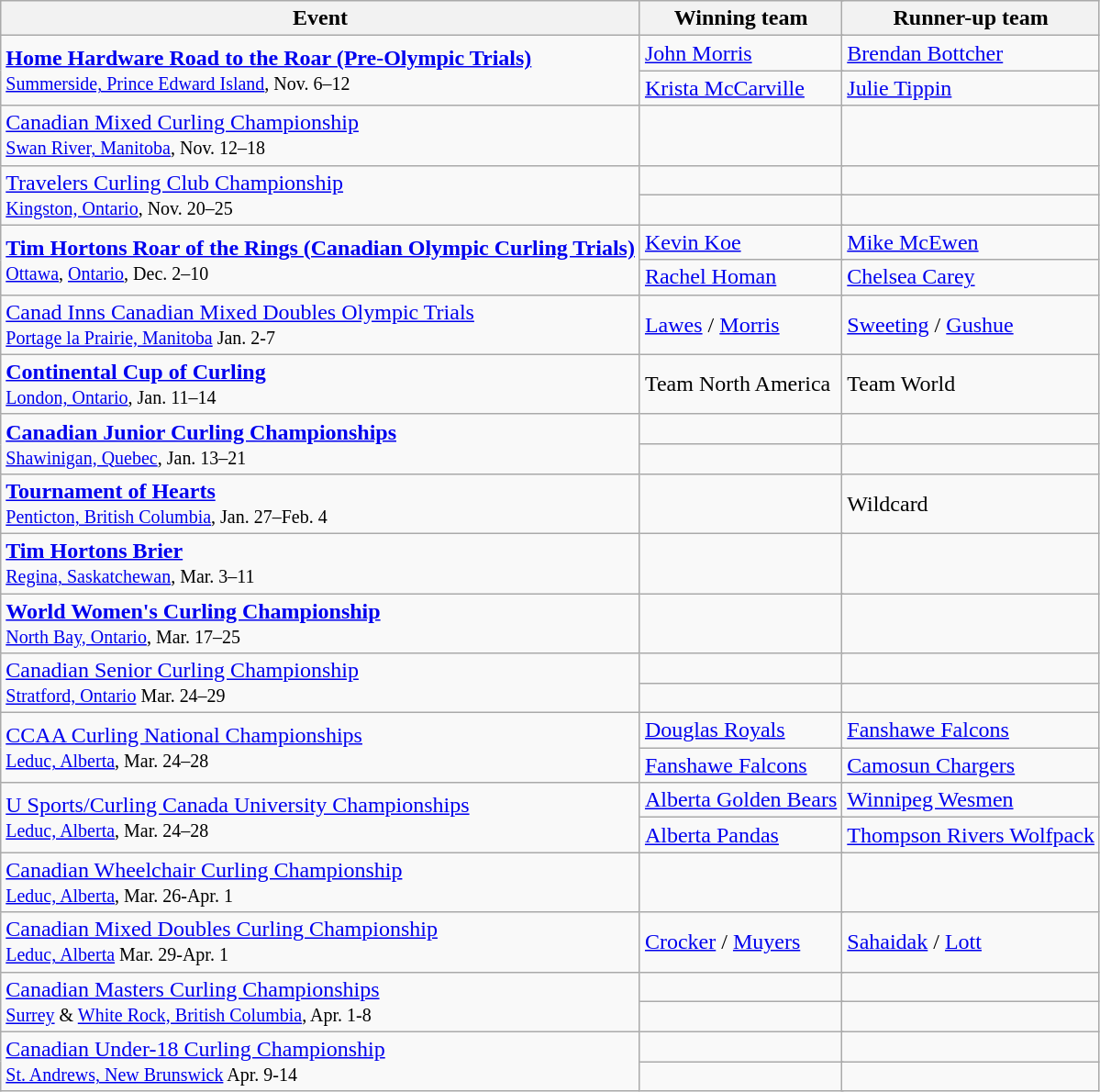<table class="wikitable" style="white-space:nowrap;">
<tr>
<th>Event</th>
<th colspan=2>Winning team</th>
<th>Runner-up team</th>
</tr>
<tr>
<td rowspan=2><strong><a href='#'>Home Hardware Road to the Roar (Pre-Olympic Trials)</a></strong> <br> <small><a href='#'>Summerside, Prince Edward Island</a>, Nov. 6–12</small></td>
<td colspan=2> <a href='#'>John Morris</a></td>
<td> <a href='#'>Brendan Bottcher</a></td>
</tr>
<tr>
<td colspan=2> <a href='#'>Krista McCarville</a></td>
<td> <a href='#'>Julie Tippin</a></td>
</tr>
<tr>
<td><a href='#'>Canadian Mixed Curling Championship</a> <br> <small><a href='#'>Swan River, Manitoba</a>, Nov. 12–18</small></td>
<td colspan=2></td>
<td></td>
</tr>
<tr>
<td rowspan=2><a href='#'>Travelers Curling Club Championship</a> <br> <small><a href='#'>Kingston, Ontario</a>, Nov. 20–25</small></td>
<td colspan=2></td>
<td></td>
</tr>
<tr>
<td colspan=2></td>
<td></td>
</tr>
<tr>
<td rowspan=2><strong><a href='#'>Tim Hortons Roar of the Rings (Canadian Olympic Curling Trials)</a></strong> <br> <small><a href='#'>Ottawa</a>, <a href='#'>Ontario</a>, Dec. 2–10</small></td>
<td colspan=2> <a href='#'>Kevin Koe</a></td>
<td> <a href='#'>Mike McEwen</a></td>
</tr>
<tr>
<td colspan=2> <a href='#'>Rachel Homan</a></td>
<td> <a href='#'>Chelsea Carey</a></td>
</tr>
<tr>
<td><a href='#'>Canad Inns Canadian Mixed Doubles Olympic Trials</a> <br>  <small><a href='#'>Portage la Prairie, Manitoba</a> Jan. 2-7</small></td>
<td colspan="2"> <a href='#'>Lawes</a> / <a href='#'>Morris</a></td>
<td> <a href='#'>Sweeting</a> / <a href='#'>Gushue</a></td>
</tr>
<tr>
<td><strong><a href='#'>Continental Cup of Curling</a></strong> <br> <small><a href='#'>London, Ontario</a>, Jan. 11–14</small></td>
<td colspan=2> Team North America</td>
<td> Team World</td>
</tr>
<tr>
<td rowspan=2><strong><a href='#'>Canadian Junior Curling Championships</a></strong> <br> <small><a href='#'>Shawinigan, Quebec</a>, Jan. 13–21</small></td>
<td colspan=2></td>
<td></td>
</tr>
<tr>
<td colspan=2></td>
<td></td>
</tr>
<tr>
<td><strong><a href='#'>Tournament of Hearts</a></strong> <br> <small><a href='#'>Penticton, British Columbia</a>, Jan. 27–Feb. 4</small></td>
<td colspan=2></td>
<td> Wildcard</td>
</tr>
<tr>
<td><strong><a href='#'>Tim Hortons Brier</a></strong> <br> <small><a href='#'>Regina, Saskatchewan</a>, Mar. 3–11</small></td>
<td colspan=2></td>
<td></td>
</tr>
<tr>
<td><strong><a href='#'>World Women's Curling Championship</a></strong> <br> <small><a href='#'>North Bay, Ontario</a>, Mar. 17–25</small></td>
<td colspan=2></td>
<td></td>
</tr>
<tr>
<td rowspan=2><a href='#'>Canadian Senior Curling Championship</a> <br> <small><a href='#'>Stratford, Ontario</a> Mar. 24–29</small></td>
<td colspan=2></td>
<td></td>
</tr>
<tr>
<td colspan=2></td>
<td></td>
</tr>
<tr>
<td rowspan=2><a href='#'>CCAA Curling National Championships</a> <br> <small><a href='#'>Leduc, Alberta</a>, Mar. 24–28</small></td>
<td colspan=2> <a href='#'>Douglas Royals</a></td>
<td> <a href='#'>Fanshawe Falcons</a></td>
</tr>
<tr>
<td colspan=2> <a href='#'>Fanshawe Falcons</a></td>
<td> <a href='#'>Camosun Chargers</a></td>
</tr>
<tr>
<td rowspan=2><a href='#'>U Sports/Curling Canada University Championships</a> <br> <small><a href='#'>Leduc, Alberta</a>, Mar. 24–28</small></td>
<td colspan=2> <a href='#'>Alberta Golden Bears</a></td>
<td> <a href='#'>Winnipeg Wesmen</a></td>
</tr>
<tr>
<td colspan=2> <a href='#'>Alberta Pandas</a></td>
<td> <a href='#'>Thompson Rivers Wolfpack</a></td>
</tr>
<tr>
<td><a href='#'>Canadian Wheelchair Curling Championship</a> <br> <small><a href='#'>Leduc, Alberta</a>, Mar. 26-Apr. 1</small></td>
<td colspan=2></td>
<td></td>
</tr>
<tr>
<td><a href='#'>Canadian Mixed Doubles Curling Championship</a> <br>  <small><a href='#'>Leduc, Alberta</a> Mar. 29-Apr. 1</small></td>
<td colspan="2"> <a href='#'>Crocker</a> / <a href='#'>Muyers</a></td>
<td> <a href='#'>Sahaidak</a> / <a href='#'>Lott</a></td>
</tr>
<tr>
<td rowspan=2><a href='#'>Canadian Masters Curling Championships</a> <br> <small><a href='#'>Surrey</a> & <a href='#'>White Rock, British Columbia</a>, Apr. 1-8</small></td>
<td colspan=2></td>
<td></td>
</tr>
<tr>
<td colspan=2></td>
<td></td>
</tr>
<tr>
<td rowspan=2><a href='#'>Canadian Under-18 Curling Championship</a> <br> <small><a href='#'>St. Andrews, New Brunswick</a> Apr. 9-14 </small></td>
<td colspan=2></td>
<td></td>
</tr>
<tr>
<td colspan=2></td>
<td></td>
</tr>
</table>
